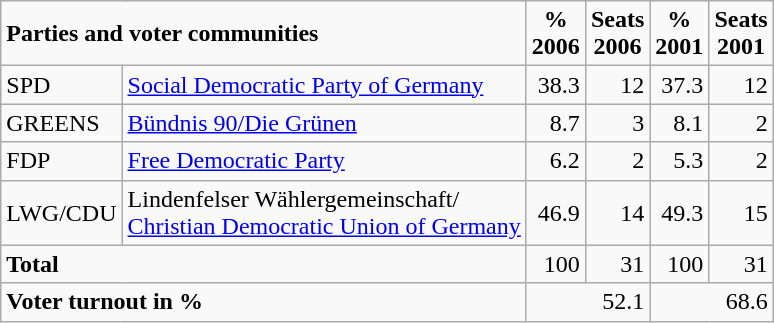<table class="wikitable">
<tr --  class="hintergrundfarbe5">
<td colspan="2"><strong>Parties and voter communities</strong></td>
<td align="center"><strong>%<br>2006</strong></td>
<td align="center"><strong>Seats<br>2006</strong></td>
<td align="center"><strong>%<br>2001</strong></td>
<td align="center"><strong>Seats<br>2001</strong></td>
</tr>
<tr --->
<td>SPD</td>
<td><a href='#'>Social Democratic Party of Germany</a></td>
<td align="right">38.3</td>
<td align="right">12</td>
<td align="right">37.3</td>
<td align="right">12</td>
</tr>
<tr --->
<td>GREENS</td>
<td><a href='#'>Bündnis 90/Die Grünen</a></td>
<td align="right">8.7</td>
<td align="right">3</td>
<td align="right">8.1</td>
<td align="right">2</td>
</tr>
<tr --->
<td>FDP</td>
<td><a href='#'>Free Democratic Party</a></td>
<td align="right">6.2</td>
<td align="right">2</td>
<td align="right">5.3</td>
<td align="right">2</td>
</tr>
<tr --->
<td>LWG/CDU</td>
<td>Lindenfelser Wählergemeinschaft/<br><a href='#'>Christian Democratic Union of Germany</a></td>
<td align="right">46.9</td>
<td align="right">14</td>
<td align="right">49.3</td>
<td align="right">15</td>
</tr>
<tr -- class="hintergrundfarbe5">
<td colspan="2"><strong>Total</strong></td>
<td align="right">100</td>
<td align="right">31</td>
<td align="right">100</td>
<td align="right">31</td>
</tr>
<tr -- class="hintergrundfarbe5">
<td colspan="2"><strong>Voter turnout in %</strong></td>
<td colspan="2" align="right">52.1</td>
<td colspan="2" align="right">68.6</td>
</tr>
</table>
